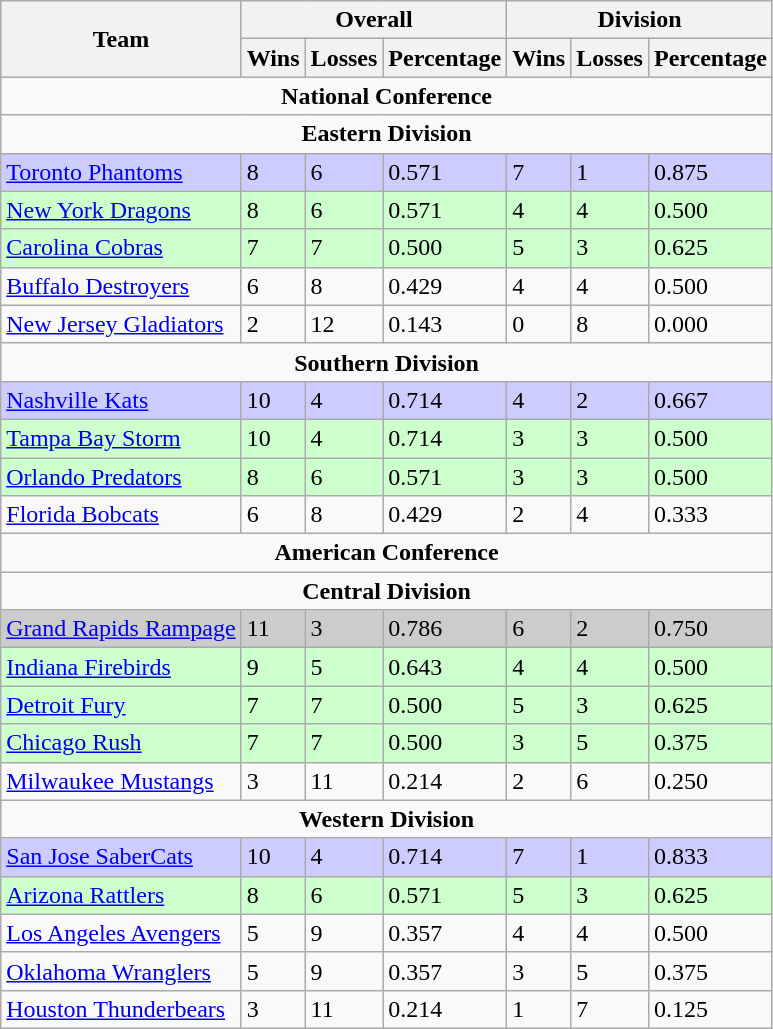<table class="wikitable">
<tr>
<th rowspan="2" align="center">Team</th>
<th colspan="3" align="center">Overall</th>
<th colspan="3" align="center">Division</th>
</tr>
<tr>
<th>Wins</th>
<th>Losses</th>
<th>Percentage</th>
<th>Wins</th>
<th>Losses</th>
<th>Percentage</th>
</tr>
<tr>
<td colspan="7" align="center"><strong>National Conference</strong></td>
</tr>
<tr>
<td colspan="7" align="center"><strong>Eastern Division</strong></td>
</tr>
<tr bgcolor=#ccccff>
<td><a href='#'>Toronto Phantoms</a></td>
<td>8</td>
<td>6</td>
<td>0.571</td>
<td>7</td>
<td>1</td>
<td>0.875</td>
</tr>
<tr bgcolor=#ccffcc>
<td><a href='#'>New York Dragons</a></td>
<td>8</td>
<td>6</td>
<td>0.571</td>
<td>4</td>
<td>4</td>
<td>0.500</td>
</tr>
<tr bgcolor=#ccffcc>
<td><a href='#'>Carolina Cobras</a></td>
<td>7</td>
<td>7</td>
<td>0.500</td>
<td>5</td>
<td>3</td>
<td>0.625</td>
</tr>
<tr>
<td><a href='#'>Buffalo Destroyers</a></td>
<td>6</td>
<td>8</td>
<td>0.429</td>
<td>4</td>
<td>4</td>
<td>0.500</td>
</tr>
<tr>
<td><a href='#'>New Jersey Gladiators</a></td>
<td>2</td>
<td>12</td>
<td>0.143</td>
<td>0</td>
<td>8</td>
<td>0.000</td>
</tr>
<tr>
<td colspan="7" align="center"><strong>Southern Division</strong></td>
</tr>
<tr bgcolor=#ccccff>
<td><a href='#'>Nashville Kats</a></td>
<td>10</td>
<td>4</td>
<td>0.714</td>
<td>4</td>
<td>2</td>
<td>0.667</td>
</tr>
<tr bgcolor=#ccffcc>
<td><a href='#'>Tampa Bay Storm</a></td>
<td>10</td>
<td>4</td>
<td>0.714</td>
<td>3</td>
<td>3</td>
<td>0.500</td>
</tr>
<tr bgcolor=#ccffcc>
<td><a href='#'>Orlando Predators</a></td>
<td>8</td>
<td>6</td>
<td>0.571</td>
<td>3</td>
<td>3</td>
<td>0.500</td>
</tr>
<tr>
<td><a href='#'>Florida Bobcats</a></td>
<td>6</td>
<td>8</td>
<td>0.429</td>
<td>2</td>
<td>4</td>
<td>0.333</td>
</tr>
<tr>
<td colspan="7" align="center"><strong>American Conference</strong></td>
</tr>
<tr>
<td colspan="7" align="center"><strong>Central Division</strong></td>
</tr>
<tr bgcolor=#cccccc>
<td><a href='#'>Grand Rapids Rampage</a></td>
<td>11</td>
<td>3</td>
<td>0.786</td>
<td>6</td>
<td>2</td>
<td>0.750</td>
</tr>
<tr bgcolor=#ccffcc>
<td><a href='#'>Indiana Firebirds</a></td>
<td>9</td>
<td>5</td>
<td>0.643</td>
<td>4</td>
<td>4</td>
<td>0.500</td>
</tr>
<tr bgcolor=#ccffcc>
<td><a href='#'>Detroit Fury</a></td>
<td>7</td>
<td>7</td>
<td>0.500</td>
<td>5</td>
<td>3</td>
<td>0.625</td>
</tr>
<tr bgcolor=#ccffcc>
<td><a href='#'>Chicago Rush</a></td>
<td>7</td>
<td>7</td>
<td>0.500</td>
<td>3</td>
<td>5</td>
<td>0.375</td>
</tr>
<tr>
<td><a href='#'>Milwaukee Mustangs</a></td>
<td>3</td>
<td>11</td>
<td>0.214</td>
<td>2</td>
<td>6</td>
<td>0.250</td>
</tr>
<tr>
<td colspan="7" align="center"><strong>Western Division</strong></td>
</tr>
<tr bgcolor=#ccccff>
<td><a href='#'>San Jose SaberCats</a></td>
<td>10</td>
<td>4</td>
<td>0.714</td>
<td>7</td>
<td>1</td>
<td>0.833</td>
</tr>
<tr bgcolor=#ccffcc>
<td><a href='#'>Arizona Rattlers</a></td>
<td>8</td>
<td>6</td>
<td>0.571</td>
<td>5</td>
<td>3</td>
<td>0.625</td>
</tr>
<tr>
<td><a href='#'>Los Angeles Avengers</a></td>
<td>5</td>
<td>9</td>
<td>0.357</td>
<td>4</td>
<td>4</td>
<td>0.500</td>
</tr>
<tr>
<td><a href='#'>Oklahoma Wranglers</a></td>
<td>5</td>
<td>9</td>
<td>0.357</td>
<td>3</td>
<td>5</td>
<td>0.375</td>
</tr>
<tr>
<td><a href='#'>Houston Thunderbears</a></td>
<td>3</td>
<td>11</td>
<td>0.214</td>
<td>1</td>
<td>7</td>
<td>0.125</td>
</tr>
</table>
